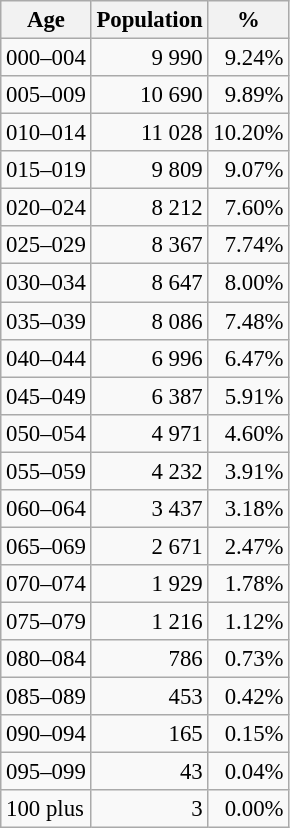<table class="wikitable" style="font-size: 95%; text-align: right">
<tr>
<th>Age</th>
<th>Population</th>
<th>%</th>
</tr>
<tr>
<td align=left>000–004</td>
<td>9 990</td>
<td>9.24%</td>
</tr>
<tr>
<td align=left>005–009</td>
<td>10 690</td>
<td>9.89%</td>
</tr>
<tr>
<td align=left>010–014</td>
<td>11 028</td>
<td>10.20%</td>
</tr>
<tr>
<td align=left>015–019</td>
<td>9 809</td>
<td>9.07%</td>
</tr>
<tr>
<td align=left>020–024</td>
<td>8 212</td>
<td>7.60%</td>
</tr>
<tr>
<td align=left>025–029</td>
<td>8 367</td>
<td>7.74%</td>
</tr>
<tr>
<td align=left>030–034</td>
<td>8 647</td>
<td>8.00%</td>
</tr>
<tr>
<td align=left>035–039</td>
<td>8 086</td>
<td>7.48%</td>
</tr>
<tr>
<td align=left>040–044</td>
<td>6 996</td>
<td>6.47%</td>
</tr>
<tr>
<td align=left>045–049</td>
<td>6 387</td>
<td>5.91%</td>
</tr>
<tr>
<td align=left>050–054</td>
<td>4 971</td>
<td>4.60%</td>
</tr>
<tr>
<td align=left>055–059</td>
<td>4 232</td>
<td>3.91%</td>
</tr>
<tr>
<td align=left>060–064</td>
<td>3 437</td>
<td>3.18%</td>
</tr>
<tr>
<td align=left>065–069</td>
<td>2 671</td>
<td>2.47%</td>
</tr>
<tr>
<td align=left>070–074</td>
<td>1 929</td>
<td>1.78%</td>
</tr>
<tr>
<td align=left>075–079</td>
<td>1 216</td>
<td>1.12%</td>
</tr>
<tr>
<td align=left>080–084</td>
<td>786</td>
<td>0.73%</td>
</tr>
<tr>
<td align=left>085–089</td>
<td>453</td>
<td>0.42%</td>
</tr>
<tr>
<td align=left>090–094</td>
<td>165</td>
<td>0.15%</td>
</tr>
<tr>
<td align=left>095–099</td>
<td>43</td>
<td>0.04%</td>
</tr>
<tr>
<td align=left>100 plus</td>
<td>3</td>
<td>0.00%</td>
</tr>
</table>
